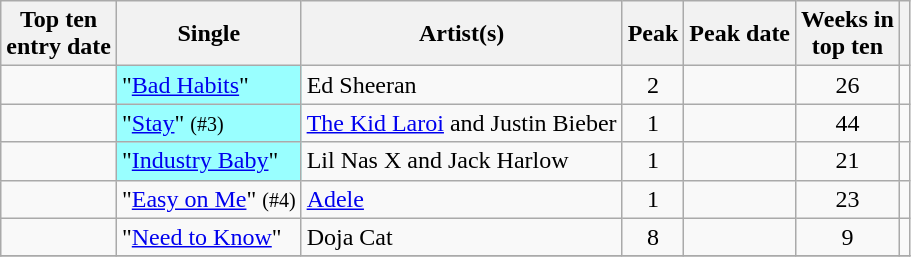<table class="wikitable sortable">
<tr>
<th>Top ten<br>entry date</th>
<th>Single</th>
<th>Artist(s)</th>
<th data-sort-type="number">Peak</th>
<th>Peak date</th>
<th data-sort-type="number">Weeks in<br>top ten</th>
<th></th>
</tr>
<tr>
<td></td>
<td style= "background:#9ff;">"<a href='#'>Bad Habits</a>" </td>
<td>Ed Sheeran</td>
<td style="text-align:center;">2</td>
<td></td>
<td style="text-align:center;">26</td>
<td style="text-align:center;"></td>
</tr>
<tr>
<td></td>
<td style= "background:#9ff;">"<a href='#'>Stay</a>"  <small>(#3)</small></td>
<td><a href='#'>The Kid Laroi</a> and Justin Bieber</td>
<td style="text-align:center;">1</td>
<td></td>
<td style="text-align:center;">44</td>
<td style="text-align:center;"></td>
</tr>
<tr>
<td></td>
<td style= "background:#9ff;">"<a href='#'>Industry Baby</a>" </td>
<td>Lil Nas X and Jack Harlow</td>
<td style="text-align:center;">1</td>
<td></td>
<td style="text-align:center;">21</td>
<td style="text-align:center;"></td>
</tr>
<tr>
<td></td>
<td>"<a href='#'>Easy on Me</a>" <small>(#4)</small></td>
<td><a href='#'>Adele</a></td>
<td style="text-align:center;">1</td>
<td></td>
<td style="text-align:center;">23</td>
<td style="text-align:center;"></td>
</tr>
<tr>
<td></td>
<td>"<a href='#'>Need to Know</a>"</td>
<td>Doja Cat</td>
<td style="text-align:center;">8</td>
<td></td>
<td style="text-align:center;">9</td>
<td style="text-align:center;"></td>
</tr>
<tr>
</tr>
</table>
